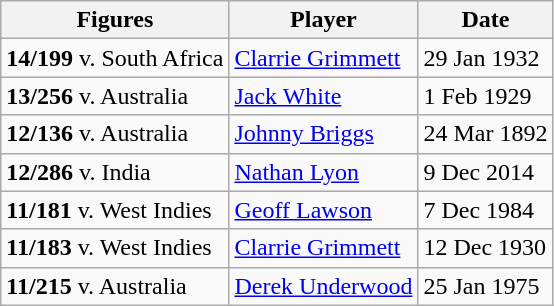<table class="wikitable">
<tr>
<th>Figures</th>
<th>Player</th>
<th>Date</th>
</tr>
<tr>
<td><strong>14/199</strong> v. South Africa</td>
<td> <a href='#'>Clarrie Grimmett</a></td>
<td>29 Jan 1932</td>
</tr>
<tr>
<td><strong>13/256</strong> v. Australia</td>
<td> <a href='#'>Jack White</a></td>
<td>1 Feb 1929</td>
</tr>
<tr>
<td><strong>12/136</strong> v. Australia</td>
<td> <a href='#'>Johnny Briggs</a></td>
<td>24 Mar 1892</td>
</tr>
<tr>
<td><strong>12/286</strong> v. India</td>
<td> <a href='#'>Nathan Lyon</a></td>
<td>9 Dec 2014</td>
</tr>
<tr>
<td><strong>11/181</strong> v. West Indies</td>
<td> <a href='#'>Geoff Lawson</a></td>
<td>7 Dec 1984</td>
</tr>
<tr>
<td><strong>11/183</strong> v. West Indies</td>
<td> <a href='#'>Clarrie Grimmett</a></td>
<td>12 Dec 1930</td>
</tr>
<tr>
<td><strong>11/215</strong> v. Australia</td>
<td> <a href='#'>Derek Underwood</a></td>
<td>25 Jan 1975</td>
</tr>
</table>
